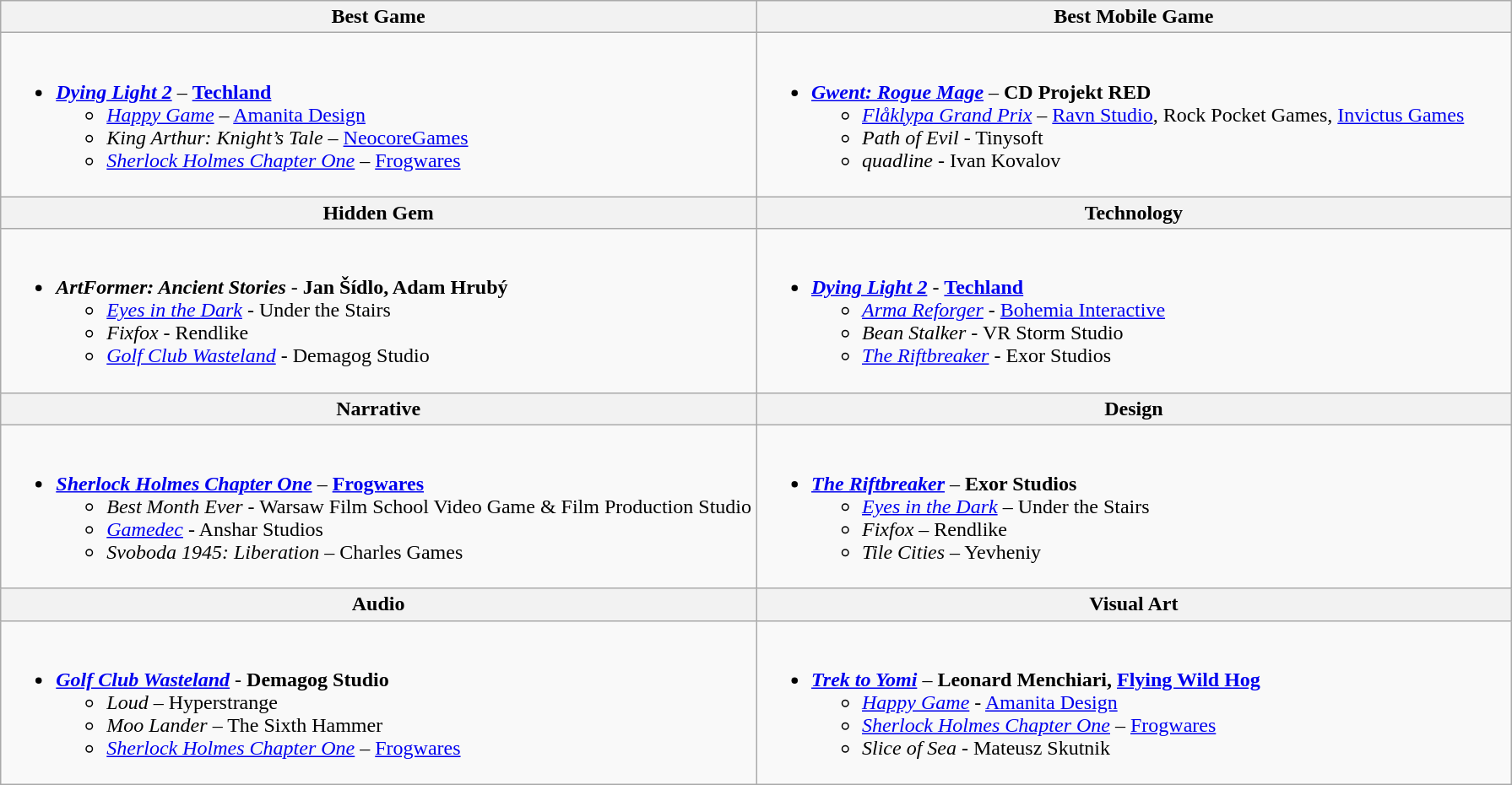<table class=wikitable>
<tr>
<th style="width:50%">Best Game</th>
<th style="width:50%">Best Mobile Game</th>
</tr>
<tr>
<td valign="top"><br><ul><li> <strong><em><a href='#'>Dying Light 2</a></em></strong> – <strong><a href='#'>Techland</a></strong><ul><li> <em><a href='#'>Happy Game</a></em> – <a href='#'>Amanita Design</a></li><li> <em>King Arthur: Knight’s Tale</em> – <a href='#'>NeocoreGames</a></li><li> <em><a href='#'>Sherlock Holmes Chapter One</a></em> – <a href='#'>Frogwares</a></li></ul></li></ul></td>
<td valign="top"><br><ul><li> <strong><em><a href='#'>Gwent: Rogue Mage</a></em></strong> – <strong>CD Projekt RED</strong><ul><li> <em><a href='#'>Flåklypa Grand Prix</a></em> – <a href='#'>Ravn Studio</a>, Rock Pocket Games, <a href='#'>Invictus Games</a></li><li> <em>Path of Evil</em> - Tinysoft</li><li> <em>quadline</em> - Ivan Kovalov</li></ul></li></ul></td>
</tr>
<tr>
<th style="width:50%">Hidden Gem</th>
<th style="width:50%">Technology</th>
</tr>
<tr>
<td valign="top"><br><ul><li> <strong><em>ArtFormer: Ancient Stories</em></strong> - <strong>Jan Šídlo, Adam Hrubý</strong><ul><li> <em><a href='#'>Eyes in the Dark</a></em> - Under the Stairs</li><li> <em>Fixfox</em> - Rendlike</li><li> <em><a href='#'>Golf Club Wasteland</a></em> - Demagog Studio</li></ul></li></ul></td>
<td valign="top"><br><ul><li> <strong><em><a href='#'>Dying Light 2</a></em></strong> - <strong><a href='#'>Techland</a></strong><ul><li> <em><a href='#'>Arma Reforger</a></em> - <a href='#'>Bohemia Interactive</a></li><li> <em>Bean Stalker</em> - VR Storm Studio</li><li> <em><a href='#'>The Riftbreaker</a></em> - Exor Studios</li></ul></li></ul></td>
</tr>
<tr>
<th style="width:50%">Narrative</th>
<th style="width:50%">Design</th>
</tr>
<tr>
<td valign="top"><br><ul><li> <strong><em><a href='#'>Sherlock Holmes Chapter One</a></em></strong> – <strong><a href='#'>Frogwares</a></strong><ul><li> <em>Best Month Ever</em> - Warsaw Film School Video Game & Film Production Studio</li><li> <em><a href='#'>Gamedec</a></em> - Anshar Studios</li><li> <em>Svoboda 1945: Liberation</em> – Charles Games</li></ul></li></ul></td>
<td valign="top"><br><ul><li> <strong><em><a href='#'>The Riftbreaker</a></em></strong> – <strong>Exor Studios</strong><ul><li> <em><a href='#'>Eyes in the Dark</a></em> – Under the Stairs</li><li> <em>Fixfox</em> – Rendlike</li><li> <em>Tile Cities</em> – Yevheniy</li></ul></li></ul></td>
</tr>
<tr>
<th style="width:50%">Audio</th>
<th style="width:50%">Visual Art</th>
</tr>
<tr>
<td valign="top"><br><ul><li> <strong><em><a href='#'>Golf Club Wasteland</a></em></strong> - <strong>Demagog Studio</strong><ul><li> <em>Loud</em> – Hyperstrange</li><li> <em>Moo Lander</em> – The Sixth Hammer</li><li> <em><a href='#'>Sherlock Holmes Chapter One</a></em> – <a href='#'>Frogwares</a></li></ul></li></ul></td>
<td valign="top"><br><ul><li> <strong><em><a href='#'>Trek to Yomi</a></em></strong> – <strong>Leonard Menchiari, <a href='#'>Flying Wild Hog</a></strong><ul><li> <em><a href='#'>Happy Game</a></em> - <a href='#'>Amanita Design</a></li><li> <em><a href='#'>Sherlock Holmes Chapter One</a></em> – <a href='#'>Frogwares</a></li><li> <em>Slice of Sea</em> - Mateusz Skutnik</li></ul></li></ul></td>
</tr>
</table>
